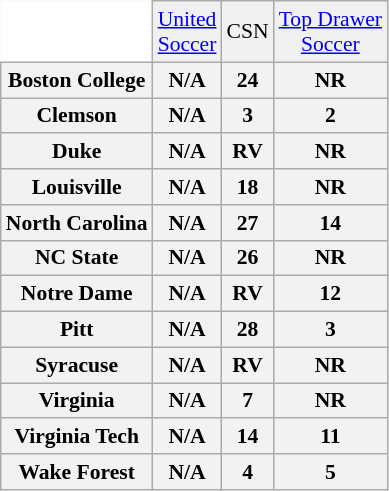<table class="wikitable" style="white-space:nowrap; font-size:90%;">
<tr>
<td style="background:white; border-top-style:hidden; border-left-style:hidden;"></td>
<td align="center" style="background:#f0f0f0;"><a href='#'>United<br>Soccer</a></td>
<td align="center" style="background:#f0f0f0;">CSN</td>
<td align="center" style="background:#f0f0f0;"><a href='#'>Top Drawer<br>Soccer</a></td>
</tr>
<tr style="text-align:center;">
<th style=>Boston College</th>
<th>N/A</th>
<th>24</th>
<th>NR</th>
</tr>
<tr style="text-align:center;">
<th style=>Clemson</th>
<th>N/A</th>
<th>3</th>
<th>2</th>
</tr>
<tr style="text-align:center;">
<th style=>Duke</th>
<th>N/A</th>
<th>RV</th>
<th>NR</th>
</tr>
<tr style="text-align:center;">
<th style=>Louisville</th>
<th>N/A</th>
<th>18</th>
<th>NR</th>
</tr>
<tr style="text-align:center;">
<th style=>North Carolina</th>
<th>N/A</th>
<th>27</th>
<th>14</th>
</tr>
<tr style="text-align:center;">
<th style=>NC State</th>
<th>N/A</th>
<th>26</th>
<th>NR</th>
</tr>
<tr style="text-align:center;">
<th style=>Notre Dame</th>
<th>N/A</th>
<th>RV</th>
<th>12</th>
</tr>
<tr style="text-align:center;">
<th style=>Pitt</th>
<th>N/A</th>
<th>28</th>
<th>3</th>
</tr>
<tr style="text-align:center;">
<th style=>Syracuse</th>
<th>N/A</th>
<th>RV</th>
<th>NR</th>
</tr>
<tr style="text-align:center;">
<th style=>Virginia</th>
<th>N/A</th>
<th>7</th>
<th>NR</th>
</tr>
<tr style="text-align:center;">
<th style=>Virginia Tech</th>
<th>N/A</th>
<th>14</th>
<th>11</th>
</tr>
<tr style="text-align:center;">
<th style=>Wake Forest</th>
<th>N/A</th>
<th>4</th>
<th>5</th>
</tr>
</table>
